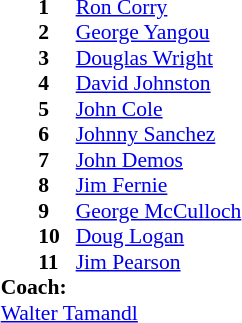<table cellspacing="0" cellpadding="0" style="font-size:90%;margin:auto">
<tr>
<th width=25></th>
<th width=25></th>
</tr>
<tr>
<td></td>
<td><strong>1</strong></td>
<td> <a href='#'>Ron Corry</a></td>
</tr>
<tr>
<td></td>
<td><strong>2</strong></td>
<td> <a href='#'>George Yangou</a></td>
</tr>
<tr>
<td></td>
<td><strong>3</strong></td>
<td> <a href='#'>Douglas Wright</a></td>
<td></td>
</tr>
<tr>
<td></td>
<td><strong>4</strong></td>
<td> <a href='#'>David Johnston</a></td>
</tr>
<tr>
<td></td>
<td><strong>5</strong></td>
<td> <a href='#'>John Cole</a></td>
</tr>
<tr>
<td></td>
<td><strong>6</strong></td>
<td> <a href='#'>Johnny Sanchez</a></td>
</tr>
<tr>
<td></td>
<td><strong>7</strong></td>
<td> <a href='#'>John Demos</a></td>
</tr>
<tr>
<td></td>
<td><strong>8</strong></td>
<td> <a href='#'>Jim Fernie</a></td>
</tr>
<tr>
<td></td>
<td><strong>9</strong></td>
<td> <a href='#'>George McCulloch</a></td>
</tr>
<tr>
<td></td>
<td><strong>10</strong></td>
<td> <a href='#'>Doug Logan</a></td>
</tr>
<tr>
<td></td>
<td><strong>11</strong></td>
<td> <a href='#'>Jim Pearson</a></td>
</tr>
<tr>
<td colspan=4><strong>Coach:</strong></td>
</tr>
<tr>
<td colspan=4> <a href='#'>Walter Tamandl</a></td>
</tr>
</table>
